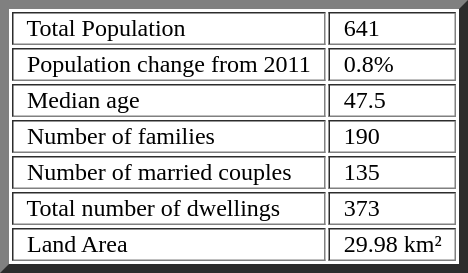<table border="6">
<tr>
<td>  Total Population  </td>
<td>  641  </td>
</tr>
<tr>
<td>  Population change from 2011  </td>
<td>   0.8%  </td>
</tr>
<tr>
<td>  Median age  </td>
<td>  47.5  </td>
</tr>
<tr>
<td>  Number of families  </td>
<td>  190  </td>
</tr>
<tr>
<td>  Number of married couples  </td>
<td>  135  </td>
</tr>
<tr>
<td>  Total number of dwellings  </td>
<td>  373  </td>
</tr>
<tr>
<td>  Land Area  </td>
<td>  29.98 km²  </td>
</tr>
</table>
